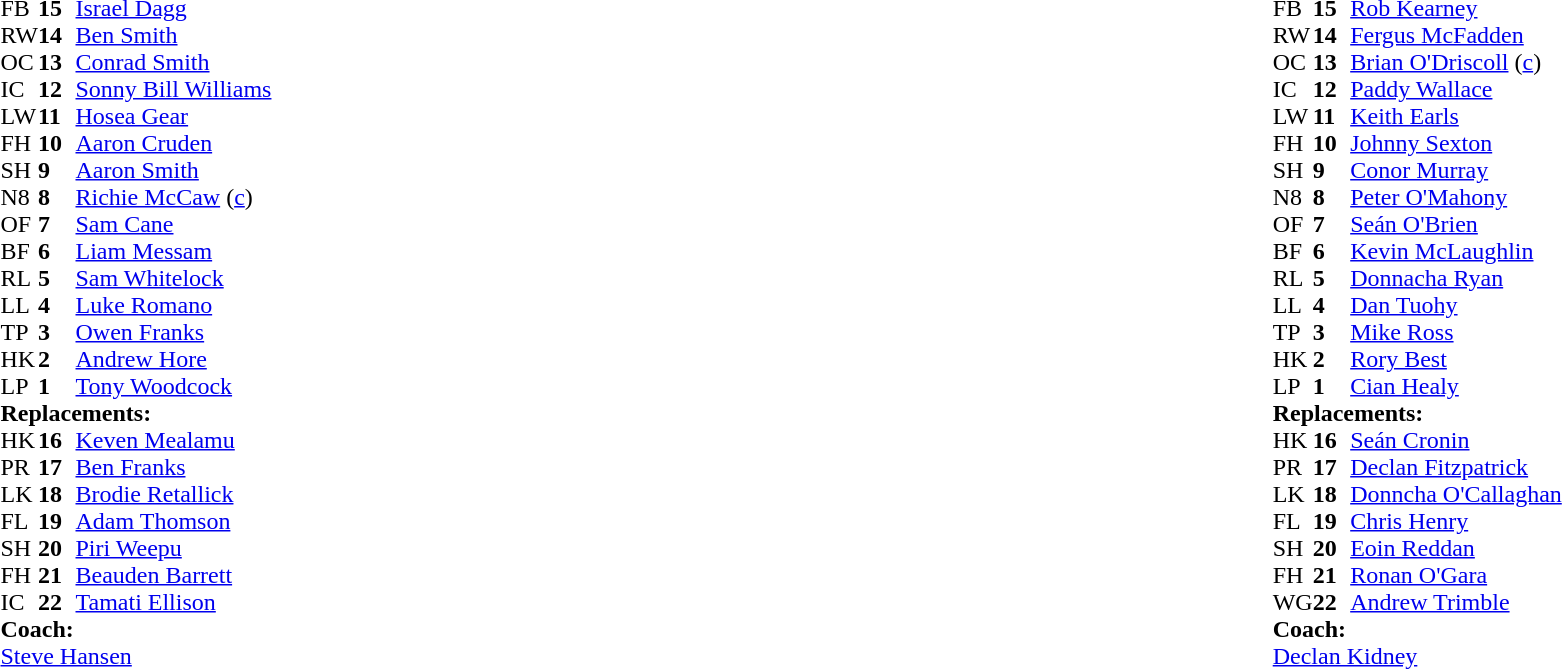<table width="100%">
<tr>
<td valign="top" width="50%"><br><table style="font-size: 100%" cellspacing="0" cellpadding="0">
<tr>
<th width="25"></th>
<th width="25"></th>
</tr>
<tr>
<td>FB</td>
<td><strong>15</strong></td>
<td><a href='#'>Israel Dagg</a></td>
</tr>
<tr>
<td>RW</td>
<td><strong>14</strong></td>
<td><a href='#'>Ben Smith</a></td>
</tr>
<tr>
<td>OC</td>
<td><strong>13</strong></td>
<td><a href='#'>Conrad Smith</a></td>
<td></td>
<td></td>
</tr>
<tr>
<td>IC</td>
<td><strong>12</strong></td>
<td><a href='#'>Sonny Bill Williams</a></td>
</tr>
<tr>
<td>LW</td>
<td><strong>11</strong></td>
<td><a href='#'>Hosea Gear</a></td>
</tr>
<tr>
<td>FH</td>
<td><strong>10</strong></td>
<td><a href='#'>Aaron Cruden</a></td>
<td></td>
<td></td>
</tr>
<tr>
<td>SH</td>
<td><strong>9</strong></td>
<td><a href='#'>Aaron Smith</a></td>
<td></td>
<td></td>
</tr>
<tr>
<td>N8</td>
<td><strong>8</strong></td>
<td><a href='#'>Richie McCaw</a> (<a href='#'>c</a>)</td>
</tr>
<tr>
<td>OF</td>
<td><strong>7</strong></td>
<td><a href='#'>Sam Cane</a></td>
<td></td>
<td></td>
</tr>
<tr>
<td>BF</td>
<td><strong>6</strong></td>
<td><a href='#'>Liam Messam</a></td>
</tr>
<tr>
<td>RL</td>
<td><strong>5</strong></td>
<td><a href='#'>Sam Whitelock</a></td>
<td></td>
<td></td>
</tr>
<tr>
<td>LL</td>
<td><strong>4</strong></td>
<td><a href='#'>Luke Romano</a></td>
</tr>
<tr>
<td>TP</td>
<td><strong>3</strong></td>
<td><a href='#'>Owen Franks</a></td>
</tr>
<tr>
<td>HK</td>
<td><strong>2</strong></td>
<td><a href='#'>Andrew Hore</a></td>
<td></td>
<td></td>
</tr>
<tr>
<td>LP</td>
<td><strong>1</strong></td>
<td><a href='#'>Tony Woodcock</a></td>
<td></td>
<td></td>
</tr>
<tr>
<td colspan=3><strong>Replacements:</strong></td>
</tr>
<tr>
<td>HK</td>
<td><strong>16</strong></td>
<td><a href='#'>Keven Mealamu</a></td>
<td></td>
<td></td>
</tr>
<tr>
<td>PR</td>
<td><strong>17</strong></td>
<td><a href='#'>Ben Franks</a></td>
<td></td>
<td></td>
</tr>
<tr>
<td>LK</td>
<td><strong>18</strong></td>
<td><a href='#'>Brodie Retallick</a></td>
<td></td>
<td></td>
</tr>
<tr>
<td>FL</td>
<td><strong>19</strong></td>
<td><a href='#'>Adam Thomson</a></td>
<td></td>
<td></td>
</tr>
<tr>
<td>SH</td>
<td><strong>20</strong></td>
<td><a href='#'>Piri Weepu</a></td>
<td></td>
<td></td>
</tr>
<tr>
<td>FH</td>
<td><strong>21</strong></td>
<td><a href='#'>Beauden Barrett</a></td>
<td></td>
<td></td>
</tr>
<tr>
<td>IC</td>
<td><strong>22</strong></td>
<td><a href='#'>Tamati Ellison</a></td>
<td></td>
<td></td>
</tr>
<tr>
<td colspan=3><strong>Coach:</strong></td>
</tr>
<tr>
<td colspan=4> <a href='#'>Steve Hansen</a></td>
</tr>
</table>
</td>
<td valign="top" width="50%"><br><table style="font-size: 100%" cellspacing="0" cellpadding="0" align="center">
<tr>
<th width="25"></th>
<th width="25"></th>
</tr>
<tr>
<td>FB</td>
<td><strong>15</strong></td>
<td><a href='#'>Rob Kearney</a></td>
<td></td>
</tr>
<tr>
<td>RW</td>
<td><strong>14</strong></td>
<td><a href='#'>Fergus McFadden</a></td>
</tr>
<tr>
<td>OC</td>
<td><strong>13</strong></td>
<td><a href='#'>Brian O'Driscoll</a> (<a href='#'>c</a>)</td>
</tr>
<tr>
<td>IC</td>
<td><strong>12</strong></td>
<td><a href='#'>Paddy Wallace</a></td>
<td></td>
<td></td>
</tr>
<tr>
<td>LW</td>
<td><strong>11</strong></td>
<td><a href='#'>Keith Earls</a></td>
<td></td>
<td></td>
<td></td>
<td></td>
</tr>
<tr>
<td>FH</td>
<td><strong>10</strong></td>
<td><a href='#'>Johnny Sexton</a></td>
</tr>
<tr>
<td>SH</td>
<td><strong>9</strong></td>
<td><a href='#'>Conor Murray</a></td>
<td></td>
<td></td>
</tr>
<tr>
<td>N8</td>
<td><strong>8</strong></td>
<td><a href='#'>Peter O'Mahony</a></td>
</tr>
<tr>
<td>OF</td>
<td><strong>7</strong></td>
<td><a href='#'>Seán O'Brien</a></td>
</tr>
<tr>
<td>BF</td>
<td><strong>6</strong></td>
<td><a href='#'>Kevin McLaughlin</a></td>
<td></td>
<td></td>
</tr>
<tr>
<td>RL</td>
<td><strong>5</strong></td>
<td><a href='#'>Donnacha Ryan</a></td>
</tr>
<tr>
<td>LL</td>
<td><strong>4</strong></td>
<td><a href='#'>Dan Tuohy</a></td>
<td></td>
<td></td>
</tr>
<tr>
<td>TP</td>
<td><strong>3</strong></td>
<td><a href='#'>Mike Ross</a></td>
<td></td>
<td></td>
</tr>
<tr>
<td>HK</td>
<td><strong>2</strong></td>
<td><a href='#'>Rory Best</a></td>
<td></td>
<td></td>
</tr>
<tr>
<td>LP</td>
<td><strong>1</strong></td>
<td><a href='#'>Cian Healy</a></td>
</tr>
<tr>
<td colspan=3><strong>Replacements:</strong></td>
</tr>
<tr>
<td>HK</td>
<td><strong>16</strong></td>
<td><a href='#'>Seán Cronin</a></td>
<td></td>
<td></td>
</tr>
<tr>
<td>PR</td>
<td><strong>17</strong></td>
<td><a href='#'>Declan Fitzpatrick</a></td>
<td></td>
<td></td>
</tr>
<tr>
<td>LK</td>
<td><strong>18</strong></td>
<td><a href='#'>Donncha O'Callaghan</a></td>
<td></td>
<td></td>
</tr>
<tr>
<td>FL</td>
<td><strong>19</strong></td>
<td><a href='#'>Chris Henry</a></td>
<td></td>
<td></td>
</tr>
<tr>
<td>SH</td>
<td><strong>20</strong></td>
<td><a href='#'>Eoin Reddan</a></td>
<td></td>
<td></td>
</tr>
<tr>
<td>FH</td>
<td><strong>21</strong></td>
<td><a href='#'>Ronan O'Gara</a></td>
<td></td>
<td></td>
</tr>
<tr>
<td>WG</td>
<td><strong>22</strong></td>
<td><a href='#'>Andrew Trimble</a></td>
<td></td>
<td></td>
<td></td>
<td></td>
</tr>
<tr>
<td colspan=3><strong>Coach:</strong></td>
</tr>
<tr>
<td colspan=4> <a href='#'>Declan Kidney</a></td>
</tr>
</table>
</td>
</tr>
</table>
